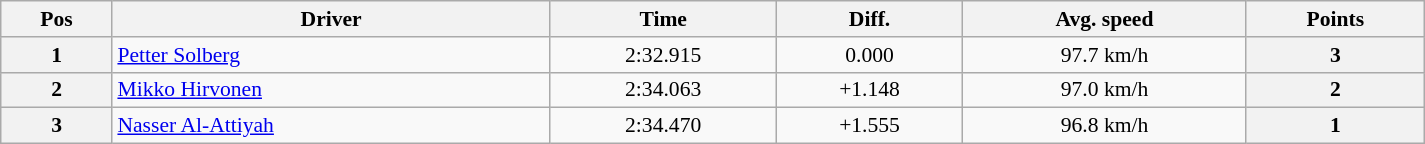<table class="wikitable" width=80% style="text-align: center; font-size: 90%; max-width: 950px;">
<tr>
<th>Pos</th>
<th>Driver</th>
<th>Time</th>
<th>Diff.</th>
<th>Avg. speed</th>
<th>Points</th>
</tr>
<tr>
<th>1</th>
<td align="left"> <a href='#'>Petter Solberg</a></td>
<td>2:32.915</td>
<td>0.000</td>
<td>97.7 km/h</td>
<th>3</th>
</tr>
<tr>
<th>2</th>
<td align="left"> <a href='#'>Mikko Hirvonen</a></td>
<td>2:34.063</td>
<td>+1.148</td>
<td>97.0 km/h</td>
<th>2</th>
</tr>
<tr>
<th>3</th>
<td align="left"> <a href='#'>Nasser Al-Attiyah</a></td>
<td>2:34.470</td>
<td>+1.555</td>
<td>96.8 km/h</td>
<th>1</th>
</tr>
</table>
